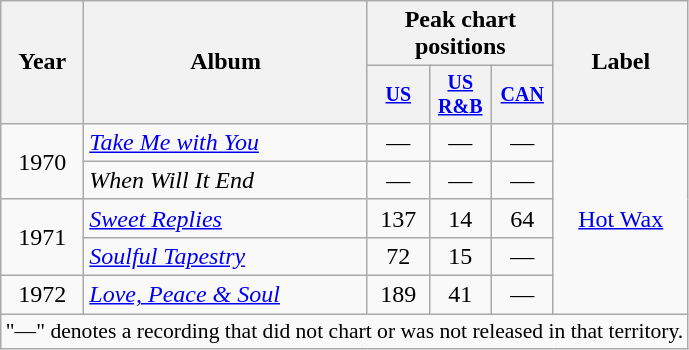<table class="wikitable" style="text-align:center;">
<tr>
<th rowspan="2">Year</th>
<th rowspan="2">Album</th>
<th colspan="3">Peak chart positions</th>
<th rowspan="2">Label</th>
</tr>
<tr style="font-size:smaller;">
<th width="35"><a href='#'>US</a><br></th>
<th width="35"><a href='#'>US<br>R&B</a><br></th>
<th width="35"><a href='#'>CAN</a><br></th>
</tr>
<tr>
<td rowspan="2">1970</td>
<td align="left"><em><a href='#'>Take Me with You</a></em></td>
<td>—</td>
<td>—</td>
<td>—</td>
<td rowspan="5"><a href='#'>Hot Wax</a></td>
</tr>
<tr>
<td align="left"><em>When Will It End</em> </td>
<td>—</td>
<td>—</td>
<td>—</td>
</tr>
<tr>
<td rowspan="2">1971</td>
<td align="left"><em><a href='#'>Sweet Replies</a></em></td>
<td>137</td>
<td>14</td>
<td>64</td>
</tr>
<tr>
<td align="left"><em><a href='#'>Soulful Tapestry</a></em></td>
<td>72</td>
<td>15</td>
<td>—</td>
</tr>
<tr>
<td rowspan="1">1972</td>
<td align="left"><em><a href='#'>Love, Peace & Soul</a></em></td>
<td>189</td>
<td>41</td>
<td>—</td>
</tr>
<tr>
<td colspan="15" style="font-size:90%">"—" denotes a recording that did not chart or was not released in that territory.</td>
</tr>
</table>
